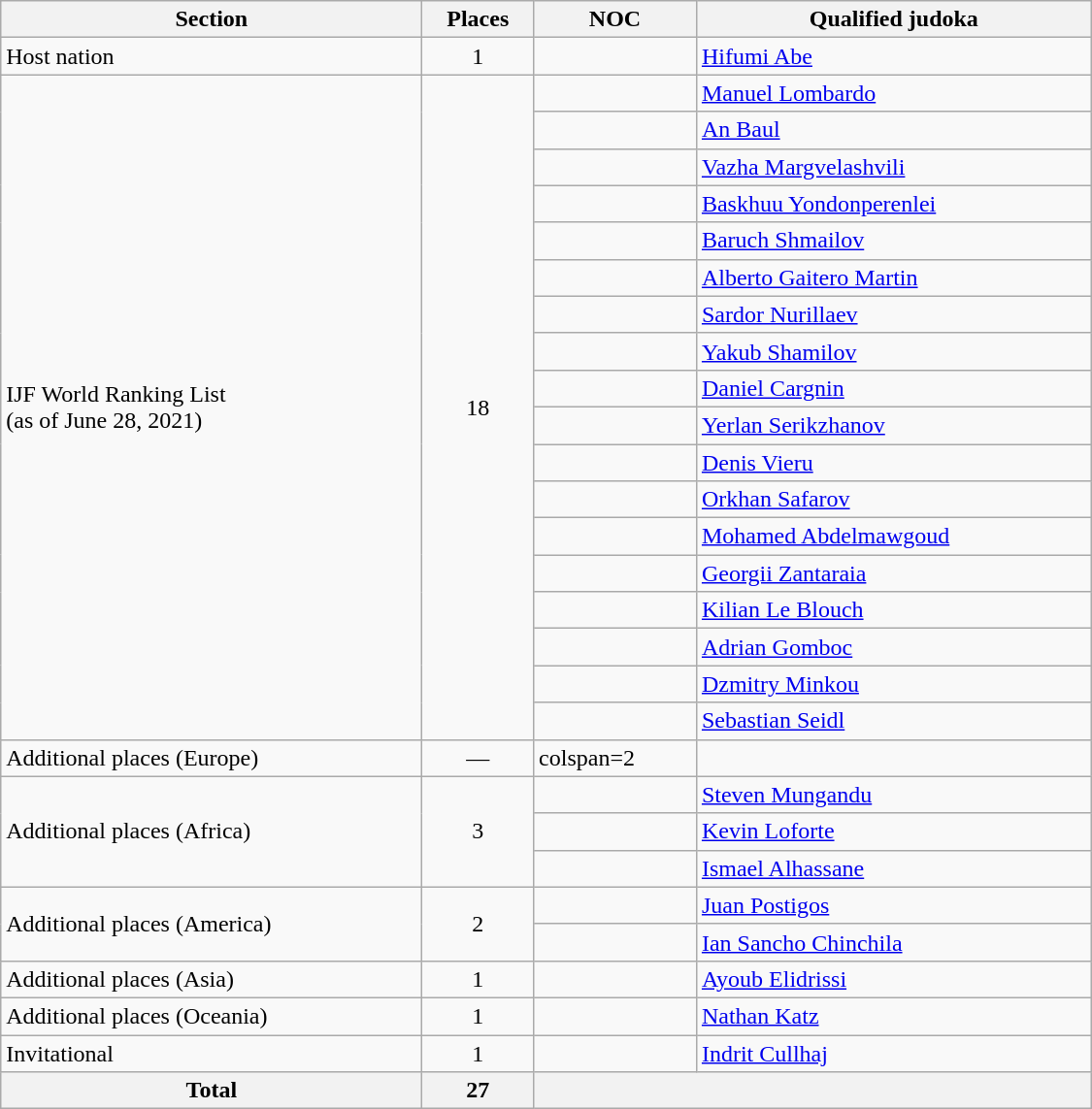<table class="wikitable"  width=750>
<tr>
<th>Section</th>
<th>Places</th>
<th>NOC</th>
<th>Qualified judoka</th>
</tr>
<tr>
<td>Host nation</td>
<td align=center>1</td>
<td></td>
<td><a href='#'>Hifumi Abe</a></td>
</tr>
<tr>
<td rowspan=18>IJF World Ranking List<br>(as of June 28, 2021)</td>
<td rowspan=18 align=center>18</td>
<td></td>
<td><a href='#'>Manuel Lombardo</a></td>
</tr>
<tr>
<td></td>
<td><a href='#'>An Baul</a></td>
</tr>
<tr>
<td></td>
<td><a href='#'>Vazha Margvelashvili</a></td>
</tr>
<tr>
<td></td>
<td><a href='#'>Baskhuu Yondonperenlei </a></td>
</tr>
<tr>
<td></td>
<td><a href='#'>Baruch Shmailov</a></td>
</tr>
<tr>
<td></td>
<td><a href='#'>Alberto Gaitero Martin</a></td>
</tr>
<tr>
<td></td>
<td><a href='#'>Sardor Nurillaev</a></td>
</tr>
<tr>
<td></td>
<td><a href='#'>Yakub Shamilov</a></td>
</tr>
<tr>
<td></td>
<td><a href='#'>Daniel Cargnin</a></td>
</tr>
<tr>
<td></td>
<td><a href='#'>Yerlan Serikzhanov</a></td>
</tr>
<tr>
<td></td>
<td><a href='#'>Denis Vieru</a></td>
</tr>
<tr>
<td></td>
<td><a href='#'>Orkhan Safarov</a></td>
</tr>
<tr>
<td></td>
<td><a href='#'>Mohamed Abdelmawgoud</a></td>
</tr>
<tr>
<td></td>
<td><a href='#'>Georgii Zantaraia</a></td>
</tr>
<tr>
<td></td>
<td><a href='#'>Kilian Le Blouch</a></td>
</tr>
<tr>
<td></td>
<td><a href='#'>Adrian Gomboc</a></td>
</tr>
<tr>
<td></td>
<td><a href='#'>Dzmitry Minkou</a></td>
</tr>
<tr>
<td></td>
<td><a href='#'>Sebastian Seidl</a></td>
</tr>
<tr>
<td rowspan=1>Additional places (Europe)</td>
<td align=center>—</td>
<td>colspan=2 </td>
</tr>
<tr>
<td rowspan=3>Additional places (Africa)</td>
<td rowspan=3 align=center>3</td>
<td></td>
<td><a href='#'>Steven Mungandu</a></td>
</tr>
<tr>
<td></td>
<td><a href='#'>Kevin Loforte</a></td>
</tr>
<tr>
<td></td>
<td><a href='#'>Ismael Alhassane</a></td>
</tr>
<tr>
<td rowspan=2>Additional places (America)</td>
<td rowspan= 2 align=center>2</td>
<td></td>
<td><a href='#'>Juan Postigos</a></td>
</tr>
<tr>
<td></td>
<td><a href='#'>Ian Sancho Chinchila</a></td>
</tr>
<tr>
<td>Additional places (Asia)</td>
<td align=center>1</td>
<td></td>
<td><a href='#'>Ayoub Elidrissi</a></td>
</tr>
<tr>
<td>Additional places (Oceania)</td>
<td align=center>1</td>
<td></td>
<td><a href='#'>Nathan Katz</a></td>
</tr>
<tr>
<td>Invitational</td>
<td align=center>1</td>
<td></td>
<td><a href='#'>Indrit Cullhaj</a></td>
</tr>
<tr>
<th>Total</th>
<th>27</th>
<th colspan=2></th>
</tr>
</table>
